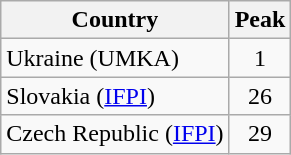<table class="wikitable sortable">
<tr>
<th align="left">Country</th>
<th align="left">Peak</th>
</tr>
<tr>
<td align="left">Ukraine (UMKA)</td>
<td align="center">1</td>
</tr>
<tr>
<td align="left">Slovakia (<a href='#'>IFPI</a>)</td>
<td align="center">26</td>
</tr>
<tr>
<td align="left">Czech Republic (<a href='#'>IFPI</a>)</td>
<td align="center">29</td>
</tr>
</table>
